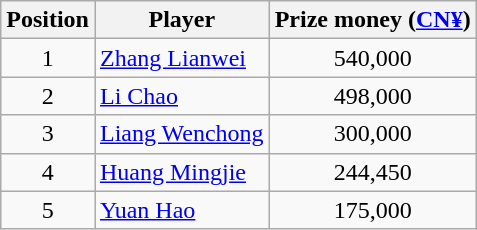<table class=wikitable>
<tr>
<th>Position</th>
<th>Player</th>
<th>Prize money (<a href='#'>CN¥</a>)</th>
</tr>
<tr>
<td align=center>1</td>
<td> <a href='#'>Zhang Lianwei</a></td>
<td align=center>540,000</td>
</tr>
<tr>
<td align=center>2</td>
<td> <a href='#'>Li Chao</a></td>
<td align=center>498,000</td>
</tr>
<tr>
<td align=center>3</td>
<td> <a href='#'>Liang Wenchong</a></td>
<td align=center>300,000</td>
</tr>
<tr>
<td align=center>4</td>
<td> <a href='#'>Huang Mingjie</a></td>
<td align=center>244,450</td>
</tr>
<tr>
<td align=center>5</td>
<td> <a href='#'>Yuan Hao</a></td>
<td align=center>175,000</td>
</tr>
</table>
